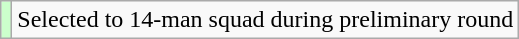<table class="wikitable">
<tr>
<td style="background: #ccffcc";></td>
<td>Selected to 14-man squad during preliminary round</td>
</tr>
</table>
